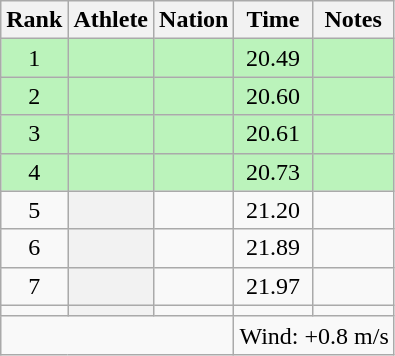<table class="wikitable plainrowheaders sortable" style="text-align:center;">
<tr>
<th scope=col>Rank</th>
<th scope=col>Athlete</th>
<th scope=col>Nation</th>
<th scope=col>Time</th>
<th scope=col>Notes</th>
</tr>
<tr bgcolor=#bbf3bb>
<td>1</td>
<th scope=row style="background:#bbf3bb; text-align:left;"></th>
<td align=left></td>
<td>20.49</td>
<td></td>
</tr>
<tr bgcolor=#bbf3bb>
<td>2</td>
<th scope=row style="background:#bbf3bb; text-align:left;"></th>
<td align=left></td>
<td>20.60</td>
<td></td>
</tr>
<tr bgcolor=#bbf3bb>
<td>3</td>
<th scope=row style="background:#bbf3bb; text-align:left;"></th>
<td align=left></td>
<td>20.61</td>
<td></td>
</tr>
<tr bgcolor=#bbf3bb>
<td>4</td>
<th scope=row style="background:#bbf3bb; text-align:left;"></th>
<td align=left></td>
<td>20.73</td>
<td></td>
</tr>
<tr>
<td>5</td>
<th scope=row style=text-align:left;></th>
<td align=left></td>
<td>21.20</td>
<td></td>
</tr>
<tr>
<td>6</td>
<th scope=row style=text-align:left;></th>
<td align=left></td>
<td>21.89</td>
<td></td>
</tr>
<tr>
<td>7</td>
<th scope=row style=text-align:left;></th>
<td align=left></td>
<td>21.97</td>
<td></td>
</tr>
<tr>
<td></td>
<th scope=row style=text-align:left;></th>
<td align=left></td>
<td></td>
<td></td>
</tr>
<tr class=sortbottom>
<td colspan=3></td>
<td colspan=2 style=text-align:left;>Wind: +0.8 m/s</td>
</tr>
</table>
